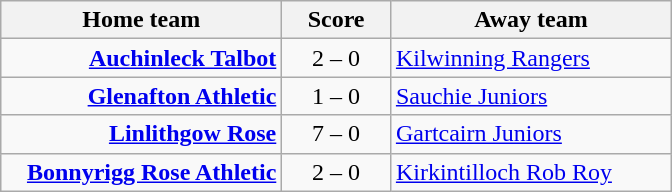<table class="wikitable" style="border-collapse: collapse;">
<tr>
<th align="right" width="180">Home team</th>
<th align="center" width="65"> Score </th>
<th align="left" width="180">Away team</th>
</tr>
<tr>
<td style="text-align: right;"><strong><a href='#'>Auchinleck Talbot</a></strong></td>
<td style="text-align: center;">2 – 0</td>
<td style="text-align: left;"><a href='#'>Kilwinning Rangers</a></td>
</tr>
<tr>
<td style="text-align: right;"><strong><a href='#'>Glenafton Athletic</a></strong></td>
<td style="text-align: center;">1 – 0</td>
<td style="text-align: left;"><a href='#'>Sauchie Juniors</a></td>
</tr>
<tr>
<td style="text-align: right;"><strong><a href='#'>Linlithgow Rose</a></strong></td>
<td style="text-align: center;">7 – 0</td>
<td style="text-align: left;"><a href='#'>Gartcairn Juniors</a></td>
</tr>
<tr>
<td style="text-align: right;"><strong><a href='#'>Bonnyrigg Rose Athletic</a></strong></td>
<td style="text-align: center;">2 – 0</td>
<td style="text-align: left;"><a href='#'>Kirkintilloch Rob Roy</a></td>
</tr>
</table>
